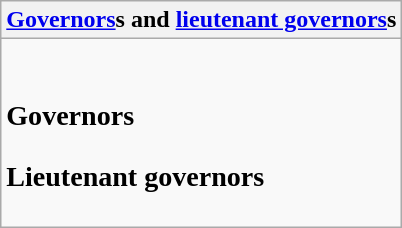<table class="wikitable collapsible collapsed">
<tr>
<th><a href='#'>Governors</a>s and <a href='#'>lieutenant governors</a>s</th>
</tr>
<tr>
<td><br><h3>Governors</h3><h3>Lieutenant governors</h3></td>
</tr>
</table>
